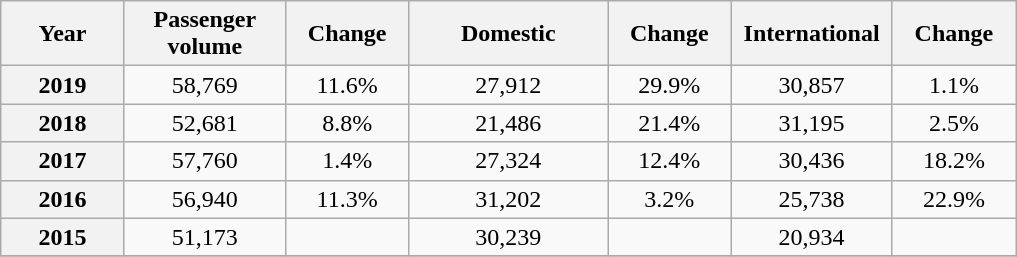<table class="wikitable sortable">
<tr>
<th style="width:75px">Year</th>
<th style="width:100px">Passenger volume</th>
<th style="width:75px">Change</th>
<th style="width:125px">Domestic</th>
<th style="width:75px">Change</th>
<th style="width:100px">International</th>
<th style="width:75px">Change</th>
</tr>
<tr style="text-align:center;">
<th>2019</th>
<td>58,769</td>
<td>11.6%</td>
<td>27,912</td>
<td>29.9%</td>
<td>30,857</td>
<td>1.1%</td>
</tr>
<tr style="text-align:center;">
<th>2018</th>
<td>52,681</td>
<td>8.8%</td>
<td>21,486</td>
<td>21.4%</td>
<td>31,195</td>
<td>2.5%</td>
</tr>
<tr style="text-align:center;">
<th>2017</th>
<td>57,760</td>
<td>1.4%</td>
<td>27,324</td>
<td>12.4%</td>
<td>30,436</td>
<td>18.2%</td>
</tr>
<tr style="text-align:center;">
<th>2016</th>
<td>56,940</td>
<td>11.3%</td>
<td>31,202</td>
<td>3.2%</td>
<td>25,738</td>
<td>22.9%</td>
</tr>
<tr style="text-align:center;">
<th>2015</th>
<td>51,173</td>
<td></td>
<td>30,239</td>
<td></td>
<td>20,934</td>
<td></td>
</tr>
<tr style="text-align:center;">
</tr>
</table>
